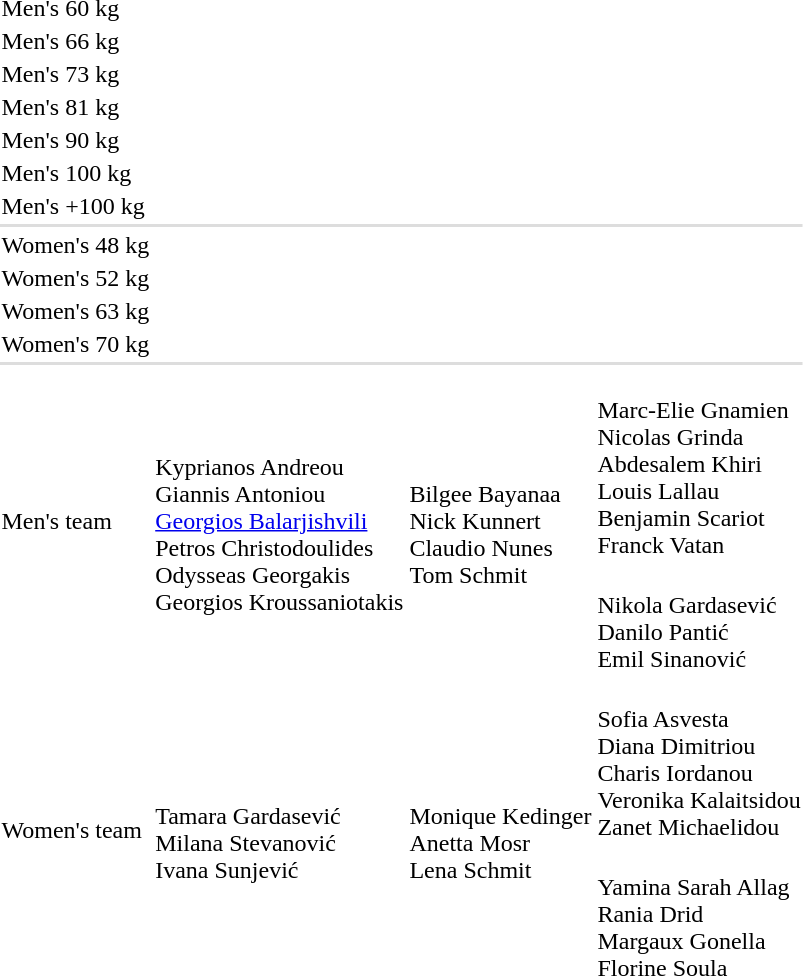<table>
<tr>
<td>Men's 60 kg</td>
<td></td>
<td></td>
<td></td>
</tr>
<tr>
<td rowspan=2>Men's 66 kg</td>
<td rowspan=2></td>
<td rowspan=2></td>
<td></td>
</tr>
<tr>
<td></td>
</tr>
<tr>
<td rowspan=2>Men's 73 kg</td>
<td rowspan=2></td>
<td rowspan=2></td>
<td></td>
</tr>
<tr>
<td></td>
</tr>
<tr>
<td rowspan=2>Men's 81 kg</td>
<td rowspan=2></td>
<td rowspan=2></td>
<td></td>
</tr>
<tr>
<td></td>
</tr>
<tr>
<td rowspan=2>Men's 90 kg</td>
<td rowspan=2></td>
<td rowspan=2></td>
<td></td>
</tr>
<tr>
<td></td>
</tr>
<tr>
<td rowspan=2>Men's 100 kg</td>
<td rowspan=2></td>
<td rowspan=2></td>
<td></td>
</tr>
<tr>
<td></td>
</tr>
<tr>
<td rowspan=2>Men's +100 kg</td>
<td rowspan=2></td>
<td rowspan=2></td>
<td></td>
</tr>
<tr>
<td></td>
</tr>
<tr bgcolor=#dddddd>
<td colspan=4></td>
</tr>
<tr>
<td>Women's 48 kg</td>
<td></td>
<td></td>
<td></td>
</tr>
<tr>
<td rowspan=2>Women's 52 kg</td>
<td rowspan=2></td>
<td rowspan=2></td>
<td></td>
</tr>
<tr>
<td></td>
</tr>
<tr>
<td rowspan=2>Women's 63 kg</td>
<td rowspan=2></td>
<td rowspan=2></td>
<td></td>
</tr>
<tr>
<td></td>
</tr>
<tr>
<td rowspan=2>Women's 70 kg</td>
<td rowspan=2></td>
<td rowspan=2></td>
<td></td>
</tr>
<tr>
<td></td>
</tr>
<tr bgcolor=#dddddd>
<td colspan=4></td>
</tr>
<tr>
<td rowspan=2>Men's team</td>
<td rowspan=2><br>Kyprianos Andreou<br>Giannis Antoniou<br><a href='#'>Georgios Balarjishvili</a><br>Petros Christodoulides<br>Odysseas Georgakis<br>Georgios Kroussaniotakis</td>
<td rowspan=2><br>Bilgee Bayanaa<br>Nick Kunnert<br>Claudio Nunes<br>Tom Schmit</td>
<td><br>Marc-Elie Gnamien<br>Nicolas Grinda<br>Abdesalem Khiri<br>Louis Lallau<br>Benjamin Scariot<br>Franck Vatan</td>
</tr>
<tr>
<td><br>Nikola Gardasević<br>Danilo Pantić<br>Emil Sinanović</td>
</tr>
<tr>
<td rowspan=2>Women's team</td>
<td rowspan=2><br>Tamara Gardasević<br>Milana Stevanović<br>Ivana Sunjević</td>
<td rowspan=2><br>Monique Kedinger<br>Anetta Mosr<br>Lena Schmit</td>
<td><br>Sofia Asvesta<br>Diana Dimitriou<br>Charis Iordanou<br>Veronika Kalaitsidou<br>Zanet Michaelidou</td>
</tr>
<tr>
<td><br>Yamina Sarah Allag<br>Rania Drid<br>Margaux Gonella<br>Florine Soula</td>
</tr>
</table>
